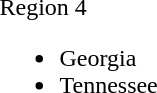<table>
<tr>
<td>Region 4<br><ul><li>Georgia</li><li>Tennessee</li></ul></td>
</tr>
</table>
